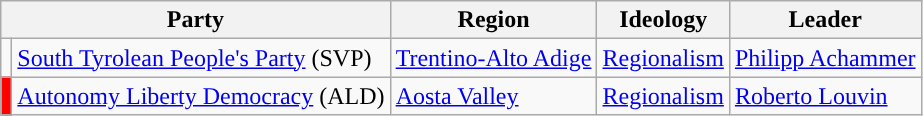<table class=wikitable style=text-align:left>
<tr>
<th colspan=2>Party</th>
<th>Region</th>
<th>Ideology</th>
<th>Leader</th>
</tr>
<tr>
<td></td>
<td><a href='#'>South Tyrolean People's Party</a> (SVP)</td>
<td><a href='#'>Trentino-Alto Adige</a></td>
<td><a href='#'>Regionalism</a></td>
<td><a href='#'>Philipp Achammer</a></td>
</tr>
<tr>
<td bgcolor="red"></td>
<td><a href='#'>Autonomy Liberty Democracy</a> (ALD)</td>
<td><a href='#'>Aosta Valley</a></td>
<td><a href='#'>Regionalism</a></td>
<td><a href='#'>Roberto Louvin</a></td>
</tr>
</table>
